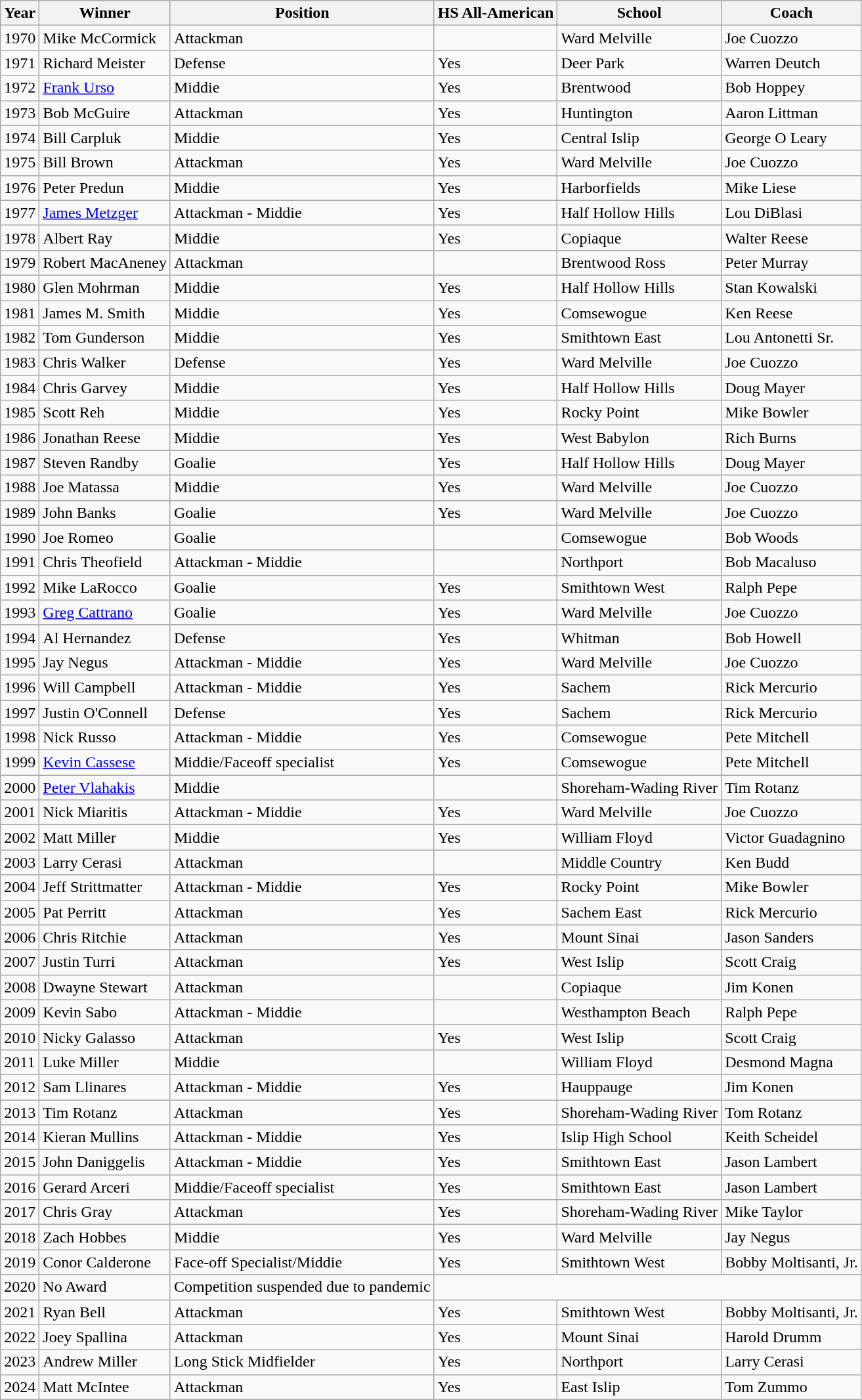<table class="wikitable sortable">
<tr>
<th bgcolor="#e5e5e5">Year</th>
<th bgcolor="#e5e5e5">Winner</th>
<th bgcolor="#e5e5e5">Position</th>
<th bgcolor="#e5e5e5">HS All-American</th>
<th bgcolor="#e5e5e5">School</th>
<th bgcolor="#e5e5e5">Coach</th>
</tr>
<tr>
<td>1970</td>
<td>Mike McCormick</td>
<td>Attackman</td>
<td></td>
<td>Ward Melville</td>
<td>Joe Cuozzo</td>
</tr>
<tr>
<td>1971</td>
<td>Richard Meister</td>
<td>Defense</td>
<td>Yes</td>
<td>Deer Park</td>
<td>Warren Deutch</td>
</tr>
<tr>
<td>1972</td>
<td><a href='#'>Frank Urso</a></td>
<td>Middie</td>
<td>Yes</td>
<td>Brentwood</td>
<td>Bob Hoppey</td>
</tr>
<tr>
<td>1973</td>
<td>Bob McGuire</td>
<td>Attackman</td>
<td>Yes</td>
<td>Huntington</td>
<td>Aaron Littman</td>
</tr>
<tr>
<td>1974</td>
<td>Bill Carpluk</td>
<td>Middie</td>
<td>Yes</td>
<td>Central Islip</td>
<td>George O Leary</td>
</tr>
<tr>
<td>1975</td>
<td>Bill Brown</td>
<td>Attackman</td>
<td>Yes</td>
<td>Ward Melville</td>
<td>Joe Cuozzo</td>
</tr>
<tr>
<td>1976</td>
<td>Peter Predun</td>
<td>Middie</td>
<td>Yes</td>
<td>Harborfields</td>
<td>Mike Liese</td>
</tr>
<tr>
<td>1977</td>
<td><a href='#'>James Metzger</a></td>
<td>Attackman - Middie</td>
<td>Yes</td>
<td>Half Hollow Hills</td>
<td>Lou DiBlasi</td>
</tr>
<tr>
<td>1978</td>
<td>Albert Ray</td>
<td>Middie</td>
<td>Yes</td>
<td>Copiaque</td>
<td>Walter Reese</td>
</tr>
<tr>
<td>1979</td>
<td>Robert MacAneney</td>
<td>Attackman</td>
<td></td>
<td>Brentwood Ross</td>
<td>Peter Murray</td>
</tr>
<tr>
<td>1980</td>
<td>Glen Mohrman</td>
<td>Middie</td>
<td>Yes</td>
<td>Half Hollow Hills</td>
<td>Stan Kowalski</td>
</tr>
<tr>
<td>1981</td>
<td>James M. Smith</td>
<td>Middie</td>
<td>Yes</td>
<td>Comsewogue</td>
<td>Ken Reese</td>
</tr>
<tr>
<td>1982</td>
<td>Tom Gunderson</td>
<td>Middie</td>
<td>Yes</td>
<td>Smithtown East</td>
<td>Lou Antonetti Sr.</td>
</tr>
<tr>
<td>1983</td>
<td>Chris Walker</td>
<td>Defense</td>
<td>Yes</td>
<td>Ward Melville</td>
<td>Joe Cuozzo</td>
</tr>
<tr>
<td>1984</td>
<td>Chris Garvey</td>
<td>Middie</td>
<td>Yes</td>
<td>Half Hollow Hills</td>
<td>Doug Mayer</td>
</tr>
<tr>
<td>1985</td>
<td>Scott Reh </td>
<td>Middie</td>
<td>Yes</td>
<td>Rocky Point</td>
<td>Mike Bowler</td>
</tr>
<tr>
<td>1986</td>
<td>Jonathan Reese </td>
<td>Middie</td>
<td>Yes</td>
<td>West Babylon</td>
<td>Rich Burns</td>
</tr>
<tr>
<td>1987</td>
<td>Steven Randby</td>
<td>Goalie</td>
<td>Yes</td>
<td>Half Hollow Hills</td>
<td>Doug Mayer</td>
</tr>
<tr>
<td>1988</td>
<td>Joe Matassa</td>
<td>Middie</td>
<td>Yes</td>
<td>Ward Melville</td>
<td>Joe Cuozzo</td>
</tr>
<tr>
<td>1989</td>
<td>John Banks</td>
<td>Goalie</td>
<td>Yes</td>
<td>Ward Melville</td>
<td>Joe Cuozzo</td>
</tr>
<tr>
<td>1990</td>
<td>Joe Romeo</td>
<td>Goalie</td>
<td></td>
<td>Comsewogue</td>
<td>Bob Woods</td>
</tr>
<tr>
<td>1991</td>
<td>Chris Theofield</td>
<td>Attackman - Middie</td>
<td></td>
<td>Northport</td>
<td>Bob Macaluso</td>
</tr>
<tr>
<td>1992</td>
<td>Mike LaRocco</td>
<td>Goalie</td>
<td>Yes</td>
<td>Smithtown West</td>
<td>Ralph Pepe</td>
</tr>
<tr>
<td>1993</td>
<td><a href='#'>Greg Cattrano</a></td>
<td>Goalie</td>
<td>Yes</td>
<td>Ward Melville</td>
<td>Joe Cuozzo</td>
</tr>
<tr>
<td>1994</td>
<td>Al Hernandez </td>
<td>Defense</td>
<td>Yes</td>
<td>Whitman</td>
<td>Bob Howell</td>
</tr>
<tr>
<td>1995</td>
<td>Jay Negus</td>
<td>Attackman - Middie</td>
<td>Yes</td>
<td>Ward Melville</td>
<td>Joe Cuozzo</td>
</tr>
<tr>
<td>1996</td>
<td>Will Campbell</td>
<td>Attackman - Middie</td>
<td>Yes</td>
<td>Sachem</td>
<td>Rick Mercurio</td>
</tr>
<tr>
<td>1997</td>
<td>Justin O'Connell</td>
<td>Defense</td>
<td>Yes</td>
<td>Sachem</td>
<td>Rick Mercurio</td>
</tr>
<tr>
<td>1998</td>
<td>Nick Russo</td>
<td>Attackman - Middie</td>
<td>Yes</td>
<td>Comsewogue</td>
<td>Pete Mitchell</td>
</tr>
<tr>
<td>1999</td>
<td><a href='#'>Kevin Cassese</a></td>
<td>Middie/Faceoff specialist</td>
<td>Yes</td>
<td>Comsewogue</td>
<td>Pete Mitchell</td>
</tr>
<tr>
<td>2000</td>
<td><a href='#'>Peter Vlahakis</a></td>
<td>Middie</td>
<td></td>
<td>Shoreham-Wading River</td>
<td>Tim Rotanz</td>
</tr>
<tr>
<td>2001</td>
<td>Nick Miaritis</td>
<td>Attackman - Middie</td>
<td>Yes</td>
<td>Ward Melville</td>
<td>Joe Cuozzo</td>
</tr>
<tr>
<td>2002</td>
<td>Matt Miller</td>
<td>Middie</td>
<td>Yes</td>
<td>William Floyd</td>
<td>Victor Guadagnino</td>
</tr>
<tr>
<td>2003</td>
<td>Larry Cerasi </td>
<td>Attackman</td>
<td></td>
<td>Middle Country</td>
<td>Ken Budd</td>
</tr>
<tr>
<td>2004</td>
<td>Jeff Strittmatter</td>
<td>Attackman - Middie</td>
<td>Yes</td>
<td>Rocky Point</td>
<td>Mike Bowler</td>
</tr>
<tr>
<td>2005</td>
<td>Pat Perritt</td>
<td>Attackman</td>
<td>Yes</td>
<td>Sachem East</td>
<td>Rick Mercurio</td>
</tr>
<tr>
<td>2006</td>
<td>Chris Ritchie </td>
<td>Attackman</td>
<td>Yes</td>
<td>Mount Sinai</td>
<td>Jason Sanders</td>
</tr>
<tr>
<td>2007</td>
<td>Justin Turri</td>
<td>Attackman</td>
<td>Yes</td>
<td>West Islip</td>
<td>Scott Craig</td>
</tr>
<tr>
<td>2008</td>
<td>Dwayne Stewart</td>
<td>Attackman</td>
<td></td>
<td>Copiaque</td>
<td>Jim Konen</td>
</tr>
<tr>
<td>2009</td>
<td>Kevin Sabo</td>
<td>Attackman - Middie</td>
<td></td>
<td>Westhampton Beach</td>
<td>Ralph Pepe</td>
</tr>
<tr>
<td>2010</td>
<td>Nicky Galasso</td>
<td>Attackman</td>
<td>Yes</td>
<td>West Islip</td>
<td>Scott Craig</td>
</tr>
<tr>
<td>2011</td>
<td>Luke Miller </td>
<td>Middie</td>
<td></td>
<td>William Floyd</td>
<td>Desmond Magna</td>
</tr>
<tr>
<td>2012</td>
<td>Sam Llinares </td>
<td>Attackman - Middie</td>
<td>Yes</td>
<td>Hauppauge</td>
<td>Jim Konen</td>
</tr>
<tr>
<td>2013</td>
<td>Tim Rotanz</td>
<td>Attackman</td>
<td>Yes</td>
<td>Shoreham-Wading River</td>
<td>Tom Rotanz</td>
</tr>
<tr>
<td>2014</td>
<td>Kieran Mullins </td>
<td>Attackman - Middie</td>
<td>Yes</td>
<td>Islip High School</td>
<td>Keith Scheidel</td>
</tr>
<tr>
<td>2015</td>
<td>John Daniggelis </td>
<td>Attackman - Middie</td>
<td>Yes</td>
<td>Smithtown East</td>
<td>Jason Lambert</td>
</tr>
<tr>
<td>2016</td>
<td>Gerard Arceri</td>
<td>Middie/Faceoff specialist</td>
<td>Yes</td>
<td>Smithtown East</td>
<td>Jason Lambert</td>
</tr>
<tr>
<td>2017</td>
<td>Chris Gray </td>
<td>Attackman</td>
<td>Yes</td>
<td>Shoreham-Wading River</td>
<td>Mike Taylor</td>
</tr>
<tr>
<td>2018</td>
<td>Zach Hobbes</td>
<td>Middie</td>
<td>Yes</td>
<td>Ward Melville</td>
<td>Jay Negus</td>
</tr>
<tr>
<td>2019</td>
<td>Conor Calderone</td>
<td>Face-off Specialist/Middie</td>
<td>Yes</td>
<td>Smithtown West</td>
<td>Bobby Moltisanti, Jr.</td>
</tr>
<tr>
<td>2020</td>
<td>No Award</td>
<td>Competition suspended due to pandemic</td>
</tr>
<tr>
<td>2021</td>
<td>Ryan Bell</td>
<td>Attackman</td>
<td>Yes</td>
<td>Smithtown West</td>
<td>Bobby Moltisanti, Jr.</td>
</tr>
<tr>
<td>2022</td>
<td>Joey Spallina</td>
<td>Attackman</td>
<td>Yes</td>
<td>Mount Sinai</td>
<td>Harold Drumm</td>
</tr>
<tr>
<td>2023</td>
<td>Andrew Miller</td>
<td>Long Stick Midfielder</td>
<td>Yes</td>
<td>Northport</td>
<td>Larry Cerasi</td>
</tr>
<tr>
<td>2024</td>
<td>Matt McIntee</td>
<td>Attackman</td>
<td>Yes</td>
<td>East Islip</td>
<td>Tom Zummo</td>
</tr>
</table>
